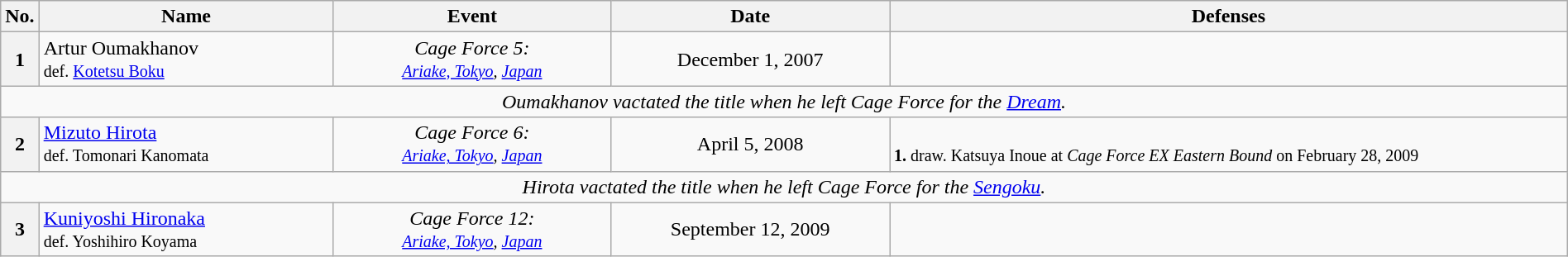<table class="wikitable" width=100%>
<tr>
<th width=1%>No.</th>
<th width=19%>Name</th>
<th width=18%>Event</th>
<th width=18%>Date</th>
<th width=44%>Defenses</th>
</tr>
<tr>
<th>1</th>
<td align=left> Artur Oumakhanov<br><small>def. <a href='#'>Kotetsu Boku</a></small></td>
<td align=center><em>Cage Force 5:</em><br><em><small><a href='#'>Ariake, Tokyo</a>, <a href='#'>Japan</a></small></em><br></td>
<td align=center>December 1, 2007</td>
<td></td>
</tr>
<tr>
<td align="center" colspan="5"><em>Oumakhanov vactated the title when he left Cage Force for the <a href='#'>Dream</a>.</em></td>
</tr>
<tr>
<th>2</th>
<td align=left> <a href='#'>Mizuto Hirota</a><br><small>def. Tomonari Kanomata</small></td>
<td align=center><em>Cage Force 6:</em><br><em><small><a href='#'>Ariake, Tokyo</a>, <a href='#'>Japan</a></small></em><br></td>
<td align=center>April 5, 2008</td>
<td><br><small><strong>1.</strong> draw. Katsuya Inoue at <em>Cage Force EX Eastern Bound</em> on February 28, 2009</small></td>
</tr>
<tr>
<td align="center" colspan="5"><em>Hirota vactated the title when he left Cage Force for the <a href='#'>Sengoku</a>.</em></td>
</tr>
<tr>
<th>3</th>
<td align=left> <a href='#'>Kuniyoshi Hironaka</a><br><small>def. Yoshihiro Koyama</small></td>
<td align=center><em>Cage Force 12:</em><br><em><small><a href='#'>Ariake, Tokyo</a>, <a href='#'>Japan</a></small></em><br></td>
<td align=center>September 12, 2009</td>
<td></td>
</tr>
</table>
